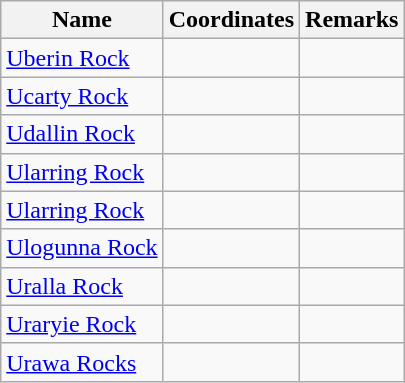<table class="wikitable">
<tr>
<th>Name</th>
<th>Coordinates</th>
<th>Remarks</th>
</tr>
<tr>
<td><a href='#'>Uberin Rock</a></td>
<td></td>
<td></td>
</tr>
<tr>
<td><a href='#'>Ucarty Rock</a></td>
<td></td>
<td></td>
</tr>
<tr>
<td><a href='#'>Udallin Rock</a></td>
<td></td>
<td></td>
</tr>
<tr>
<td><a href='#'>Ularring Rock</a></td>
<td></td>
<td></td>
</tr>
<tr>
<td><a href='#'>Ularring Rock</a></td>
<td></td>
<td></td>
</tr>
<tr>
<td><a href='#'>Ulogunna Rock</a></td>
<td></td>
<td></td>
</tr>
<tr>
<td><a href='#'>Uralla Rock</a></td>
<td></td>
<td></td>
</tr>
<tr>
<td><a href='#'>Uraryie Rock</a></td>
<td></td>
<td></td>
</tr>
<tr>
<td><a href='#'>Urawa Rocks</a></td>
<td></td>
<td></td>
</tr>
</table>
